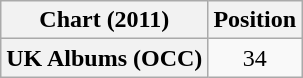<table class="wikitable plainrowheaders" style="text-align:center">
<tr>
<th scope="col">Chart (2011)</th>
<th scope="col">Position</th>
</tr>
<tr>
<th scope="row">UK Albums (OCC)</th>
<td>34</td>
</tr>
</table>
